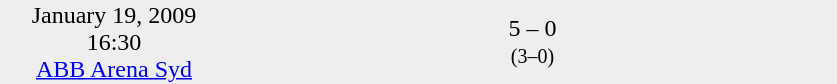<table style="background:#eee;" cellspacing="0">
<tr style="text-align:center;">
<td width=150>January 19, 2009<br>16:30<br><a href='#'>ABB Arena Syd</a></td>
<td style="width:150px; text-align:right;"></td>
<td width=100>5 – 0 <br><small>(3–0)</small></td>
<td style="width:150px; text-align:left;"></td>
</tr>
</table>
